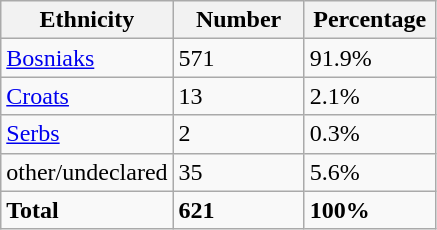<table class="wikitable">
<tr>
<th width="100px">Ethnicity</th>
<th width="80px">Number</th>
<th width="80px">Percentage</th>
</tr>
<tr>
<td><a href='#'>Bosniaks</a></td>
<td>571</td>
<td>91.9%</td>
</tr>
<tr>
<td><a href='#'>Croats</a></td>
<td>13</td>
<td>2.1%</td>
</tr>
<tr>
<td><a href='#'>Serbs</a></td>
<td>2</td>
<td>0.3%</td>
</tr>
<tr>
<td>other/undeclared</td>
<td>35</td>
<td>5.6%</td>
</tr>
<tr>
<td><strong>Total</strong></td>
<td><strong>621</strong></td>
<td><strong>100%</strong></td>
</tr>
</table>
